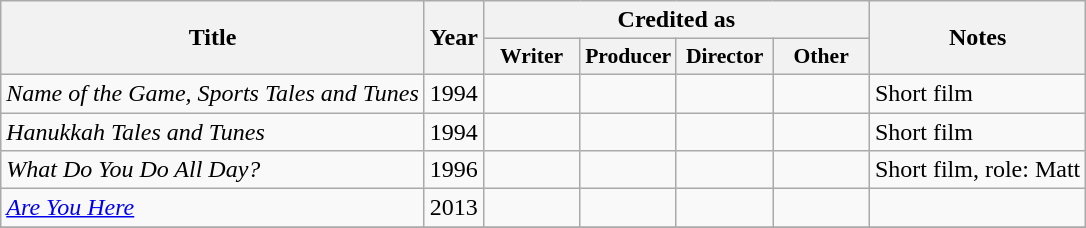<table class="wikitable">
<tr>
<th rowspan="2">Title</th>
<th rowspan="2">Year</th>
<th colspan="4">Credited as</th>
<th rowspan="2">Notes</th>
</tr>
<tr>
<th style="width:4em; font-size:90%">Writer</th>
<th style="width:4em; font-size:90%">Producer</th>
<th style="width:4em; font-size:90%">Director</th>
<th style="width:4em; font-size:90%">Other</th>
</tr>
<tr>
<td><em>Name of the Game, Sports Tales and Tunes</em></td>
<td>1994</td>
<td></td>
<td></td>
<td></td>
<td></td>
<td>Short film</td>
</tr>
<tr>
<td><em>Hanukkah Tales and Tunes</em></td>
<td>1994</td>
<td></td>
<td></td>
<td></td>
<td></td>
<td>Short film</td>
</tr>
<tr>
<td><em>What Do You Do All Day?</em></td>
<td>1996</td>
<td></td>
<td></td>
<td></td>
<td></td>
<td>Short film, role: Matt</td>
</tr>
<tr>
<td><em><a href='#'>Are You Here</a></em></td>
<td>2013</td>
<td></td>
<td></td>
<td></td>
<td></td>
<td></td>
</tr>
<tr>
</tr>
</table>
